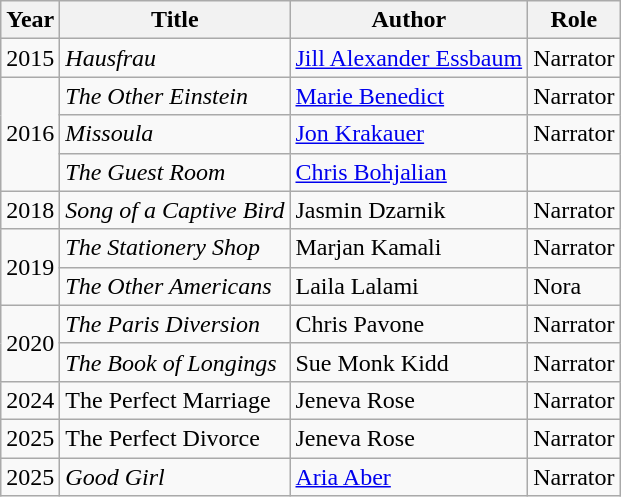<table class="wikitable sortable">
<tr>
<th>Year</th>
<th>Title</th>
<th>Author</th>
<th>Role</th>
</tr>
<tr>
<td>2015</td>
<td><em>Hausfrau</em></td>
<td><a href='#'>Jill Alexander Essbaum</a></td>
<td>Narrator</td>
</tr>
<tr>
<td rowspan="3">2016</td>
<td><em>The Other Einstein</em></td>
<td><a href='#'>Marie Benedict</a></td>
<td>Narrator</td>
</tr>
<tr>
<td><em>Missoula</em></td>
<td><a href='#'>Jon Krakauer</a></td>
<td>Narrator</td>
</tr>
<tr>
<td><em>The Guest Room</em></td>
<td><a href='#'>Chris Bohjalian</a></td>
<td></td>
</tr>
<tr>
<td>2018</td>
<td><em>Song of a Captive Bird</em></td>
<td>Jasmin Dzarnik</td>
<td>Narrator</td>
</tr>
<tr>
<td rowspan="2">2019</td>
<td><em>The Stationery Shop</em></td>
<td>Marjan Kamali</td>
<td>Narrator</td>
</tr>
<tr>
<td><em>The Other Americans</em></td>
<td>Laila Lalami</td>
<td>Nora</td>
</tr>
<tr>
<td rowspan="2">2020</td>
<td><em>The Paris Diversion</em></td>
<td>Chris Pavone</td>
<td>Narrator</td>
</tr>
<tr>
<td><em>The Book of Longings</em></td>
<td>Sue Monk Kidd</td>
<td>Narrator</td>
</tr>
<tr>
<td>2024</td>
<td>The Perfect Marriage</td>
<td>Jeneva Rose</td>
<td>Narrator</td>
</tr>
<tr>
<td>2025</td>
<td>The Perfect Divorce</td>
<td>Jeneva Rose</td>
<td>Narrator</td>
</tr>
<tr>
<td>2025</td>
<td><em>Good Girl</em></td>
<td><a href='#'>Aria Aber</a></td>
<td>Narrator</td>
</tr>
</table>
